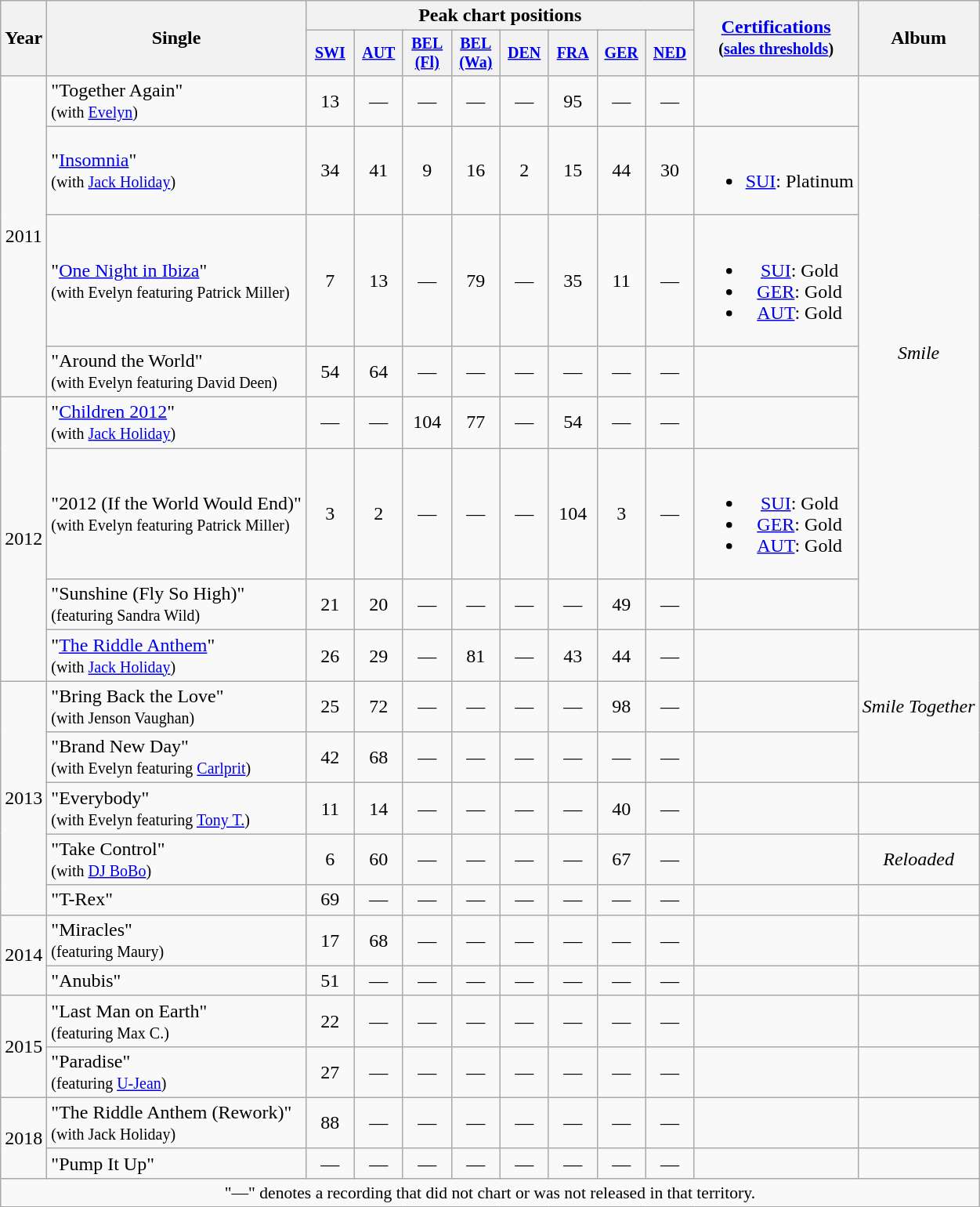<table class="wikitable" style="text-align:center;">
<tr>
<th rowspan="2">Year</th>
<th rowspan="2">Single</th>
<th colspan="8">Peak chart positions</th>
<th rowspan="2"><a href='#'>Certifications</a><br><small>(<a href='#'>sales thresholds</a>)</small></th>
<th rowspan="2">Album</th>
</tr>
<tr style="font-size:smaller;">
<th width="35"><a href='#'>SWI</a><br></th>
<th width="35"><a href='#'>AUT</a><br></th>
<th width="35"><a href='#'>BEL <br>(Fl)</a><br></th>
<th width="35"><a href='#'>BEL <br>(Wa)</a><br></th>
<th width="35"><a href='#'>DEN</a><br></th>
<th width="35"><a href='#'>FRA</a><br></th>
<th width="35"><a href='#'>GER</a><br></th>
<th width="35"><a href='#'>NED</a><br></th>
</tr>
<tr>
<td rowspan="4">2011</td>
<td align="left">"Together Again" <br><small>(with <a href='#'>Evelyn</a>)</small></td>
<td>13</td>
<td>—</td>
<td>—</td>
<td>—</td>
<td>—</td>
<td>95</td>
<td>—</td>
<td>—</td>
<td></td>
<td rowspan="7"><em>Smile</em></td>
</tr>
<tr>
<td align="left">"<a href='#'>Insomnia</a>" <br><small>(with <a href='#'>Jack Holiday</a>)</small></td>
<td>34</td>
<td>41</td>
<td>9</td>
<td>16</td>
<td>2</td>
<td>15</td>
<td>44</td>
<td>30</td>
<td><br><ul><li><a href='#'>SUI</a>: Platinum</li></ul></td>
</tr>
<tr>
<td align="left">"<a href='#'>One Night in Ibiza</a>" <br><small>(with Evelyn featuring Patrick Miller)</small></td>
<td>7</td>
<td>13</td>
<td>—</td>
<td>79</td>
<td>—</td>
<td>35</td>
<td>11</td>
<td>—</td>
<td><br><ul><li><a href='#'>SUI</a>: Gold</li><li><a href='#'>GER</a>: Gold</li><li><a href='#'>AUT</a>: Gold</li></ul></td>
</tr>
<tr>
<td align="left">"Around the World" <br><small>(with Evelyn featuring David Deen)</small></td>
<td>54</td>
<td>64</td>
<td>—</td>
<td>—</td>
<td>—</td>
<td>—</td>
<td>—</td>
<td>—</td>
<td></td>
</tr>
<tr>
<td rowspan="4">2012</td>
<td align="left">"<a href='#'>Children 2012</a>" <br><small>(with <a href='#'>Jack Holiday</a>)</small></td>
<td>—</td>
<td>—</td>
<td>104</td>
<td>77</td>
<td>—</td>
<td>54</td>
<td>—</td>
<td>—</td>
<td></td>
</tr>
<tr>
<td align="left">"2012 (If the World Would End)" <br><small>(with Evelyn featuring Patrick Miller)</small></td>
<td>3</td>
<td>2</td>
<td>—</td>
<td>—</td>
<td>—</td>
<td>104</td>
<td>3</td>
<td>—</td>
<td><br><ul><li><a href='#'>SUI</a>: Gold</li><li><a href='#'>GER</a>: Gold</li><li><a href='#'>AUT</a>: Gold</li></ul></td>
</tr>
<tr>
<td align="left">"Sunshine (Fly So High)" <br><small>(featuring Sandra Wild)</small></td>
<td>21</td>
<td>20</td>
<td>—</td>
<td>—</td>
<td>—</td>
<td>—</td>
<td>49</td>
<td>—</td>
<td></td>
</tr>
<tr>
<td align="left">"<a href='#'>The Riddle Anthem</a>" <br><small>(with <a href='#'>Jack Holiday</a>)</small></td>
<td>26</td>
<td>29</td>
<td>—</td>
<td>81</td>
<td>—</td>
<td>43</td>
<td>44</td>
<td>—</td>
<td></td>
<td rowspan="3"><em>Smile Together</em></td>
</tr>
<tr>
<td rowspan="5">2013</td>
<td align="left">"Bring Back the Love" <br><small>(with Jenson Vaughan)</small></td>
<td>25</td>
<td>72</td>
<td>—</td>
<td>—</td>
<td>—</td>
<td>—</td>
<td>98</td>
<td>—</td>
<td></td>
</tr>
<tr>
<td align="left">"Brand New Day" <br><small>(with Evelyn featuring <a href='#'>Carlprit</a>)</small></td>
<td>42</td>
<td>68</td>
<td>—</td>
<td>—</td>
<td>—</td>
<td>—</td>
<td>—</td>
<td>—</td>
<td></td>
</tr>
<tr>
<td align="left">"Everybody" <br><small>(with Evelyn featuring <a href='#'>Tony T.</a>)</small></td>
<td>11</td>
<td>14</td>
<td>—</td>
<td>—</td>
<td>—</td>
<td>—</td>
<td>40</td>
<td>—</td>
<td></td>
<td></td>
</tr>
<tr>
<td align="left">"Take Control" <br><small>(with <a href='#'>DJ BoBo</a>)</small></td>
<td>6</td>
<td>60</td>
<td>—</td>
<td>—</td>
<td>—</td>
<td>—</td>
<td>67</td>
<td>—</td>
<td></td>
<td><em>Reloaded</em></td>
</tr>
<tr>
<td align="left">"T-Rex"</td>
<td>69</td>
<td>—</td>
<td>—</td>
<td>—</td>
<td>—</td>
<td>—</td>
<td>—</td>
<td>—</td>
<td></td>
<td></td>
</tr>
<tr>
<td rowspan="2">2014</td>
<td align="left">"Miracles" <br><small>(featuring Maury)</small></td>
<td>17</td>
<td>68</td>
<td>—</td>
<td>—</td>
<td>—</td>
<td>—</td>
<td>—</td>
<td>—</td>
<td></td>
<td></td>
</tr>
<tr>
<td align="left">"Anubis"</td>
<td>51</td>
<td>—</td>
<td>—</td>
<td>—</td>
<td>—</td>
<td>—</td>
<td>—</td>
<td>—</td>
<td></td>
<td></td>
</tr>
<tr>
<td rowspan="2">2015</td>
<td align="left">"Last Man on Earth" <br><small>(featuring Max C.)</small></td>
<td>22</td>
<td>—</td>
<td>—</td>
<td>—</td>
<td>—</td>
<td>—</td>
<td>—</td>
<td>—</td>
<td></td>
<td></td>
</tr>
<tr>
<td align="left">"Paradise" <br><small>(featuring <a href='#'>U-Jean</a>)</small></td>
<td>27</td>
<td>—</td>
<td>—</td>
<td>—</td>
<td>—</td>
<td>—</td>
<td>—</td>
<td>—</td>
<td></td>
<td></td>
</tr>
<tr>
<td rowspan="2">2018</td>
<td align="left">"The Riddle Anthem (Rework)" <br><small>(with Jack Holiday)</small></td>
<td>88</td>
<td>—</td>
<td>—</td>
<td>—</td>
<td>—</td>
<td>—</td>
<td>—</td>
<td>—</td>
<td></td>
<td></td>
</tr>
<tr>
<td align="left">"Pump It Up" <br></td>
<td>—</td>
<td>—</td>
<td>—</td>
<td>—</td>
<td>—</td>
<td>—</td>
<td>—</td>
<td>—</td>
<td></td>
<td></td>
</tr>
<tr>
<td colspan="12" style="font-size:90%">"—" denotes a recording that did not chart or was not released in that territory.</td>
</tr>
</table>
